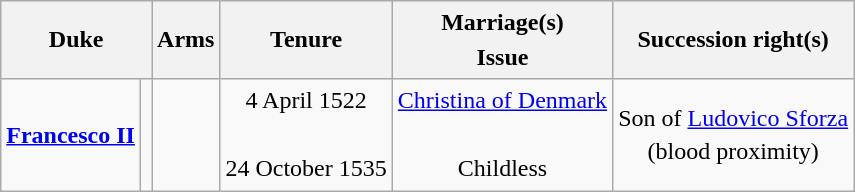<table class="wikitable" style="line-height:1.4em; text-align:center">
<tr>
<th colspan=2>Duke</th>
<th>Arms</th>
<th>Tenure</th>
<th>Marriage(s)<br>Issue</th>
<th>Succession right(s)</th>
</tr>
<tr>
<td><strong><a href='#'>Francesco II</a></strong><br></td>
<td></td>
<td></td>
<td>4 April 1522<br><br>24 October 1535</td>
<td><a href='#'>Christina of Denmark</a><br><br>Childless</td>
<td>Son of <a href='#'>Ludovico Sforza</a><br>(blood proximity)</td>
</tr>
</table>
